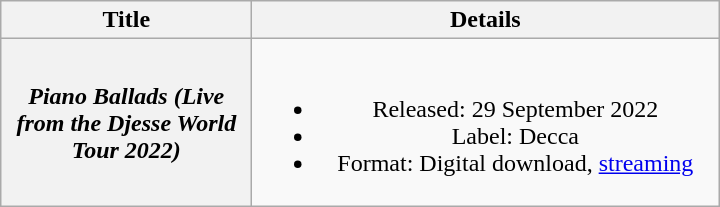<table class="wikitable plainrowheaders" style="text-align:center;">
<tr>
<th scope="col" style="width:10em;">Title</th>
<th scope="col" style="width:19em;">Details</th>
</tr>
<tr>
<th scope="row"><em>Piano Ballads (Live from the Djesse World Tour 2022)</em></th>
<td><br><ul><li>Released: 29 September 2022</li><li>Label: Decca</li><li>Format: Digital download, <a href='#'>streaming</a></li></ul></td>
</tr>
</table>
